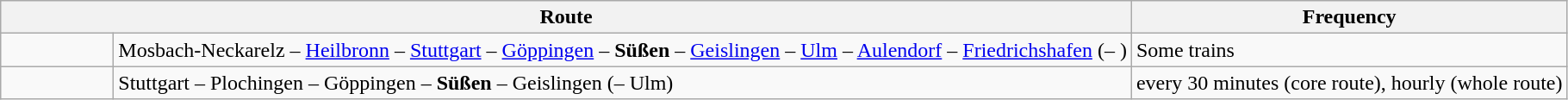<table class="wikitable">
<tr>
<th colspan="2">Route</th>
<th>Frequency</th>
</tr>
<tr>
<td align="center" style="width:5em"></td>
<td>Mosbach-Neckarelz – <a href='#'>Heilbronn</a> – <a href='#'>Stuttgart</a> – <a href='#'>Göppingen</a> –  <strong>Süßen</strong> – <a href='#'>Geislingen</a> – <a href='#'>Ulm</a> – <a href='#'>Aulendorf</a> – <a href='#'>Friedrichshafen</a> (– )</td>
<td>Some trains</td>
</tr>
<tr>
<td align="center"></td>
<td>Stuttgart – Plochingen – Göppingen – <strong>Süßen</strong> – Geislingen (– Ulm)</td>
<td>every 30 minutes (core route), hourly (whole route)</td>
</tr>
</table>
